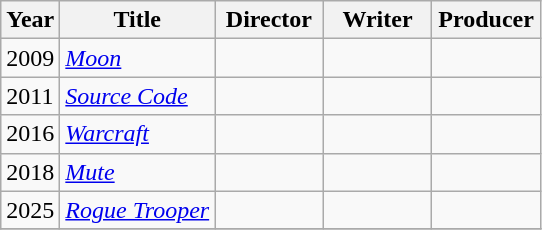<table class="wikitable">
<tr>
<th>Year</th>
<th>Title</th>
<th width=65>Director</th>
<th width=65>Writer</th>
<th width=65>Producer</th>
</tr>
<tr>
<td>2009</td>
<td><em><a href='#'>Moon</a></em></td>
<td></td>
<td></td>
<td></td>
</tr>
<tr>
<td>2011</td>
<td><em><a href='#'>Source Code</a></em></td>
<td></td>
<td></td>
<td></td>
</tr>
<tr>
<td>2016</td>
<td><em><a href='#'>Warcraft</a></em></td>
<td></td>
<td></td>
<td></td>
</tr>
<tr>
<td>2018</td>
<td><em><a href='#'>Mute</a></em></td>
<td></td>
<td></td>
<td></td>
</tr>
<tr>
<td>2025</td>
<td><em><a href='#'>Rogue Trooper</a></em></td>
<td></td>
<td></td>
<td></td>
</tr>
<tr>
</tr>
</table>
